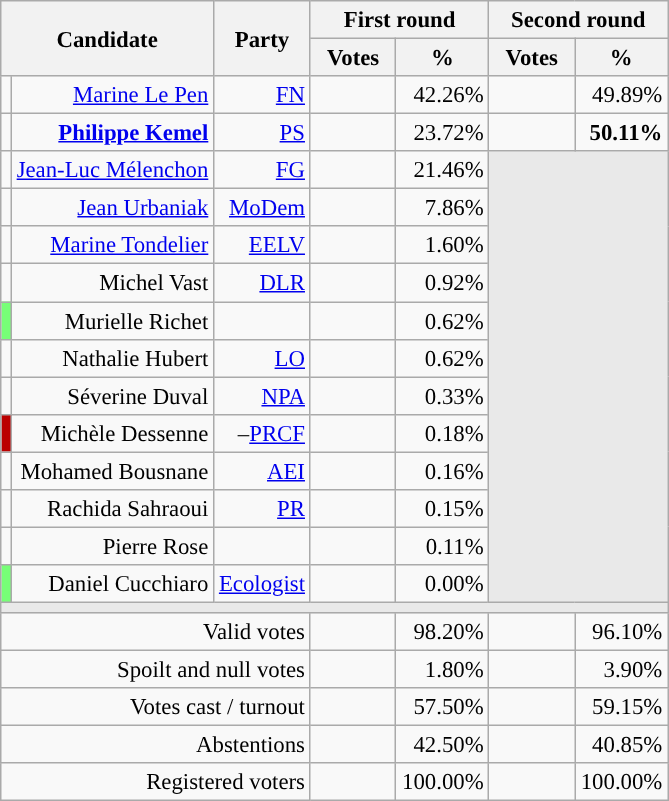<table class="wikitable" style="text-align:right;font-size:95%;">
<tr>
<th rowspan=2 colspan=2>Candidate</th>
<th rowspan=2 colspan=1>Party</th>
<th colspan=2>First round</th>
<th colspan=2>Second round</th>
</tr>
<tr>
<th style="width:50px;">Votes</th>
<th style="width:55px;">%</th>
<th style="width:50px;">Votes</th>
<th style="width:55px;">%</th>
</tr>
<tr>
<td style="color:inherit;background-color:"></td>
<td><a href='#'>Marine Le Pen</a></td>
<td><a href='#'>FN</a></td>
<td></td>
<td>42.26%</td>
<td></td>
<td>49.89%</td>
</tr>
<tr>
<td style="color:inherit;background-color:"></td>
<td><strong><a href='#'>Philippe Kemel</a></strong></td>
<td><a href='#'>PS</a></td>
<td></td>
<td>23.72%</td>
<td><strong></strong></td>
<td><strong>50.11%</strong></td>
</tr>
<tr>
<td style="color:inherit;background-color:"></td>
<td><a href='#'>Jean-Luc Mélenchon</a></td>
<td><a href='#'>FG</a></td>
<td></td>
<td>21.46%</td>
<td colspan=7 rowspan=12 style="background-color:#E9E9E9;"></td>
</tr>
<tr>
<td style="color:inherit;background-color:"></td>
<td><a href='#'>Jean Urbaniak</a></td>
<td><a href='#'>MoDem</a></td>
<td></td>
<td>7.86%</td>
</tr>
<tr>
<td style="color:inherit;background-color:"></td>
<td><a href='#'>Marine Tondelier</a></td>
<td><a href='#'>EELV</a></td>
<td></td>
<td>1.60%</td>
</tr>
<tr>
<td style="color:inherit;background-color:"></td>
<td>Michel Vast</td>
<td><a href='#'>DLR</a></td>
<td></td>
<td>0.92%</td>
</tr>
<tr>
<td style="background-color:#77ff77;"></td>
<td>Murielle Richet</td>
<td></td>
<td></td>
<td>0.62%</td>
</tr>
<tr>
<td style="color:inherit;background-color:"></td>
<td>Nathalie Hubert</td>
<td><a href='#'>LO</a></td>
<td></td>
<td>0.62%</td>
</tr>
<tr>
<td style="color:inherit;background-color:"></td>
<td>Séverine Duval</td>
<td><a href='#'>NPA</a></td>
<td></td>
<td>0.33%</td>
</tr>
<tr>
<td style="background-color:#bb0000;"></td>
<td>Michèle Dessenne</td>
<td>–<a href='#'>PRCF</a></td>
<td></td>
<td>0.18%</td>
</tr>
<tr>
<td style="color:inherit;background-color:"></td>
<td>Mohamed Bousnane</td>
<td><a href='#'>AEI</a></td>
<td></td>
<td>0.16%</td>
</tr>
<tr>
<td style="color:inherit;background-color:"></td>
<td>Rachida Sahraoui</td>
<td><a href='#'>PR</a></td>
<td></td>
<td>0.15%</td>
</tr>
<tr>
<td style="color:inherit;background-color:"></td>
<td>Pierre Rose</td>
<td> </td>
<td></td>
<td>0.11%</td>
</tr>
<tr>
<td style="background-color:#77ff77;"></td>
<td>Daniel Cucchiaro</td>
<td><a href='#'>Ecologist</a></td>
<td></td>
<td>0.00%</td>
</tr>
<tr>
<td colspan=7 style="background-color:#E9E9E9;"></td>
</tr>
<tr>
<td colspan=3>Valid votes</td>
<td></td>
<td>98.20%</td>
<td></td>
<td>96.10%</td>
</tr>
<tr>
<td colspan=3>Spoilt and null votes</td>
<td></td>
<td>1.80%</td>
<td></td>
<td>3.90%</td>
</tr>
<tr>
<td colspan=3>Votes cast / turnout</td>
<td></td>
<td>57.50%</td>
<td></td>
<td>59.15%</td>
</tr>
<tr>
<td colspan=3>Abstentions</td>
<td></td>
<td>42.50%</td>
<td></td>
<td>40.85%</td>
</tr>
<tr>
<td colspan=3>Registered voters</td>
<td></td>
<td>100.00%</td>
<td></td>
<td>100.00%</td>
</tr>
</table>
